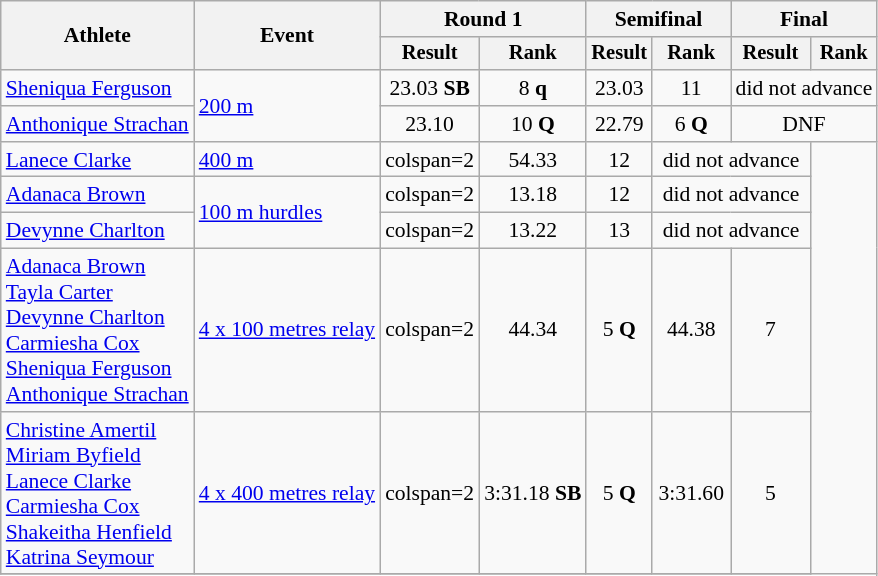<table class=wikitable style="font-size:90%">
<tr>
<th rowspan="2">Athlete</th>
<th rowspan="2">Event</th>
<th colspan="2">Round 1</th>
<th colspan="2">Semifinal</th>
<th colspan="2">Final</th>
</tr>
<tr style="font-size:95%">
<th>Result</th>
<th>Rank</th>
<th>Result</th>
<th>Rank</th>
<th>Result</th>
<th>Rank</th>
</tr>
<tr align=center>
<td align=left><a href='#'>Sheniqua Ferguson</a></td>
<td align=left rowspan="2"><a href='#'>200 m</a></td>
<td>23.03 <strong>SB</strong></td>
<td>8 <strong>q</strong></td>
<td>23.03</td>
<td>11</td>
<td colspan="2">did not advance</td>
</tr>
<tr align=center>
<td align=left><a href='#'>Anthonique Strachan</a></td>
<td>23.10</td>
<td>10 <strong>Q</strong></td>
<td>22.79</td>
<td>6 <strong>Q</strong></td>
<td colspan="2">DNF</td>
</tr>
<tr align=center>
<td align=left><a href='#'>Lanece Clarke</a></td>
<td align=left rowspan="1"><a href='#'>400 m</a></td>
<td>colspan=2 </td>
<td>54.33</td>
<td>12</td>
<td colspan=2>did not advance</td>
</tr>
<tr align=center>
<td align=left><a href='#'>Adanaca Brown</a></td>
<td align=left rowspan="2"><a href='#'>100 m hurdles</a></td>
<td>colspan=2 </td>
<td>13.18</td>
<td>12</td>
<td colspan=2>did not advance</td>
</tr>
<tr align=center>
<td align=left><a href='#'>Devynne Charlton</a></td>
<td>colspan=2 </td>
<td>13.22</td>
<td>13</td>
<td colspan=2>did not advance</td>
</tr>
<tr align=center>
<td align=left><a href='#'>Adanaca Brown</a><br><a href='#'>Tayla Carter</a><br><a href='#'>Devynne Charlton</a><br><a href='#'>Carmiesha Cox</a><br><a href='#'>Sheniqua Ferguson</a> <br><a href='#'>Anthonique Strachan</a></td>
<td align=left><a href='#'>4 x 100 metres relay</a></td>
<td>colspan=2 </td>
<td>44.34</td>
<td>5 <strong>Q</strong></td>
<td>44.38</td>
<td>7</td>
</tr>
<tr align=center>
<td align=left><a href='#'>Christine Amertil</a><br><a href='#'>Miriam Byfield</a><br><a href='#'>Lanece Clarke</a><br><a href='#'>Carmiesha Cox</a><br><a href='#'>Shakeitha Henfield</a><br><a href='#'>Katrina Seymour</a></td>
<td align=left><a href='#'>4 x 400 metres relay</a></td>
<td>colspan=2 </td>
<td>3:31.18 <strong>SB</strong></td>
<td>5 <strong>Q</strong></td>
<td>3:31.60</td>
<td>5</td>
</tr>
<tr align=center>
</tr>
</table>
